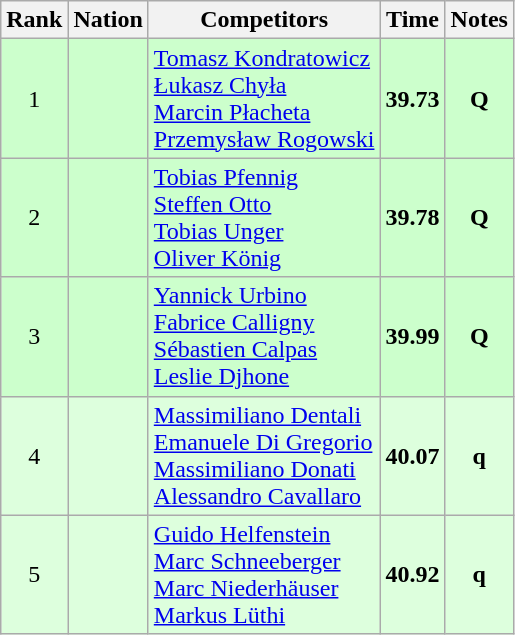<table class="wikitable sortable" style="text-align:center">
<tr>
<th>Rank</th>
<th>Nation</th>
<th>Competitors</th>
<th>Time</th>
<th>Notes</th>
</tr>
<tr bgcolor=ccffcc>
<td>1</td>
<td align=left></td>
<td align=left><a href='#'>Tomasz Kondratowicz</a><br><a href='#'>Łukasz Chyła</a><br><a href='#'>Marcin Płacheta</a><br><a href='#'>Przemysław Rogowski</a></td>
<td><strong>39.73</strong></td>
<td><strong>Q</strong></td>
</tr>
<tr bgcolor=ccffcc>
<td>2</td>
<td align=left></td>
<td align=left><a href='#'>Tobias Pfennig</a><br><a href='#'>Steffen Otto</a><br><a href='#'>Tobias Unger</a><br><a href='#'>Oliver König</a></td>
<td><strong>39.78</strong></td>
<td><strong>Q</strong></td>
</tr>
<tr bgcolor=ccffcc>
<td>3</td>
<td align=left></td>
<td align=left><a href='#'>Yannick Urbino</a><br><a href='#'>Fabrice Calligny</a><br><a href='#'>Sébastien Calpas</a><br><a href='#'>Leslie Djhone</a></td>
<td><strong>39.99</strong></td>
<td><strong>Q</strong></td>
</tr>
<tr bgcolor=ddffdd>
<td>4</td>
<td align=left></td>
<td align=left><a href='#'>Massimiliano Dentali</a><br><a href='#'>Emanuele Di Gregorio</a><br><a href='#'>Massimiliano Donati</a><br><a href='#'>Alessandro Cavallaro</a></td>
<td><strong>40.07</strong></td>
<td><strong>q</strong></td>
</tr>
<tr bgcolor=ddffdd>
<td>5</td>
<td align=left></td>
<td align=left><a href='#'>Guido Helfenstein</a><br><a href='#'>Marc Schneeberger</a><br><a href='#'>Marc Niederhäuser</a><br><a href='#'>Markus Lüthi</a></td>
<td><strong>40.92</strong></td>
<td><strong>q</strong></td>
</tr>
</table>
